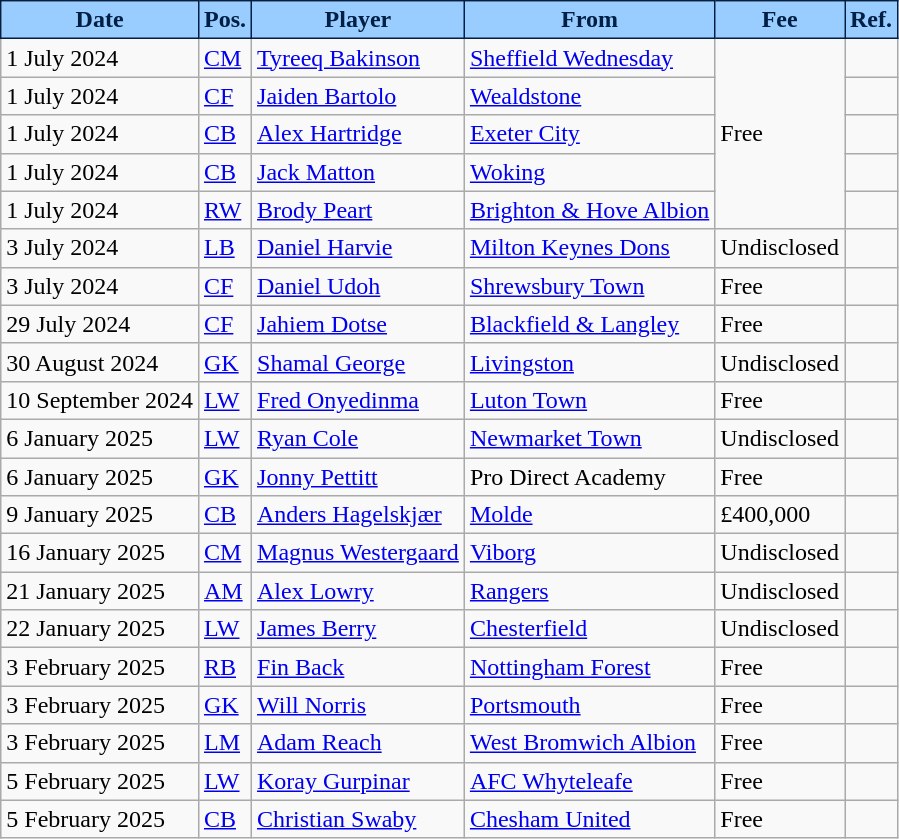<table class="wikitable plainrowheaders sortable">
<tr>
<th style="background:#99ccff; color:#001f44; border:1px solid #001f44;">Date</th>
<th style="background:#99ccff; color:#001f44; border:1px solid #001f44;">Pos.</th>
<th style="background:#99ccff; color:#001f44; border:1px solid #001f44;">Player</th>
<th style="background:#99ccff; color:#001f44; border:1px solid #001f44;">From</th>
<th style="background:#99ccff; color:#001f44; border:1px solid #001f44;">Fee</th>
<th style="background:#99ccff; color:#001f44; border:1px solid #001f44;">Ref.</th>
</tr>
<tr>
<td>1 July 2024</td>
<td><a href='#'>CM</a></td>
<td> <a href='#'>Tyreeq Bakinson</a></td>
<td> <a href='#'>Sheffield Wednesday</a></td>
<td rowspan="5">Free</td>
<td></td>
</tr>
<tr>
<td>1 July 2024</td>
<td><a href='#'>CF</a></td>
<td> <a href='#'>Jaiden Bartolo</a></td>
<td> <a href='#'>Wealdstone</a></td>
<td></td>
</tr>
<tr>
<td>1 July 2024</td>
<td><a href='#'>CB</a></td>
<td> <a href='#'>Alex Hartridge</a></td>
<td> <a href='#'>Exeter City</a></td>
<td></td>
</tr>
<tr>
<td>1 July 2024</td>
<td><a href='#'>CB</a></td>
<td> <a href='#'>Jack Matton</a></td>
<td> <a href='#'>Woking</a></td>
<td></td>
</tr>
<tr>
<td>1 July 2024</td>
<td><a href='#'>RW</a></td>
<td> <a href='#'>Brody Peart</a></td>
<td> <a href='#'>Brighton & Hove Albion</a></td>
<td></td>
</tr>
<tr>
<td>3 July 2024</td>
<td><a href='#'>LB</a></td>
<td> <a href='#'>Daniel Harvie</a></td>
<td> <a href='#'>Milton Keynes Dons</a></td>
<td>Undisclosed</td>
<td></td>
</tr>
<tr>
<td>3 July 2024</td>
<td><a href='#'>CF</a></td>
<td> <a href='#'>Daniel Udoh</a></td>
<td> <a href='#'>Shrewsbury Town</a></td>
<td>Free</td>
<td></td>
</tr>
<tr>
<td>29 July 2024</td>
<td><a href='#'>CF</a></td>
<td> <a href='#'>Jahiem Dotse</a></td>
<td> <a href='#'>Blackfield & Langley</a></td>
<td>Free</td>
<td></td>
</tr>
<tr>
<td>30 August 2024</td>
<td><a href='#'>GK</a></td>
<td> <a href='#'>Shamal George</a></td>
<td> <a href='#'>Livingston</a></td>
<td>Undisclosed</td>
<td></td>
</tr>
<tr>
<td>10 September 2024</td>
<td><a href='#'>LW</a></td>
<td> <a href='#'>Fred Onyedinma</a></td>
<td> <a href='#'>Luton Town</a></td>
<td>Free</td>
<td></td>
</tr>
<tr>
<td>6 January 2025</td>
<td><a href='#'>LW</a></td>
<td> <a href='#'>Ryan Cole</a></td>
<td> <a href='#'>Newmarket Town</a></td>
<td>Undisclosed</td>
<td></td>
</tr>
<tr>
<td>6 January 2025</td>
<td><a href='#'>GK</a></td>
<td> <a href='#'>Jonny Pettitt</a></td>
<td> Pro Direct Academy</td>
<td>Free</td>
<td></td>
</tr>
<tr>
<td>9 January 2025</td>
<td><a href='#'>CB</a></td>
<td> <a href='#'>Anders Hagelskjær</a></td>
<td> <a href='#'>Molde</a></td>
<td>£400,000</td>
<td></td>
</tr>
<tr>
<td>16 January 2025</td>
<td><a href='#'>CM</a></td>
<td> <a href='#'>Magnus Westergaard</a></td>
<td> <a href='#'>Viborg</a></td>
<td>Undisclosed</td>
<td></td>
</tr>
<tr>
<td>21 January 2025</td>
<td><a href='#'>AM</a></td>
<td> <a href='#'>Alex Lowry</a></td>
<td> <a href='#'>Rangers</a></td>
<td>Undisclosed</td>
<td></td>
</tr>
<tr>
<td>22 January 2025</td>
<td><a href='#'>LW</a></td>
<td> <a href='#'>James Berry</a></td>
<td> <a href='#'>Chesterfield</a></td>
<td>Undisclosed</td>
<td></td>
</tr>
<tr>
<td>3 February 2025</td>
<td><a href='#'>RB</a></td>
<td> <a href='#'>Fin Back</a></td>
<td> <a href='#'>Nottingham Forest</a></td>
<td>Free</td>
<td></td>
</tr>
<tr>
<td>3 February 2025</td>
<td><a href='#'>GK</a></td>
<td> <a href='#'>Will Norris</a></td>
<td> <a href='#'>Portsmouth</a></td>
<td>Free</td>
<td></td>
</tr>
<tr>
<td>3 February 2025</td>
<td><a href='#'>LM</a></td>
<td> <a href='#'>Adam Reach</a></td>
<td> <a href='#'>West Bromwich Albion</a></td>
<td>Free</td>
<td></td>
</tr>
<tr>
<td>5 February 2025</td>
<td><a href='#'>LW</a></td>
<td> <a href='#'>Koray Gurpinar</a></td>
<td> <a href='#'>AFC Whyteleafe</a></td>
<td>Free</td>
<td></td>
</tr>
<tr>
<td>5 February 2025</td>
<td><a href='#'>CB</a></td>
<td> <a href='#'>Christian Swaby</a></td>
<td> <a href='#'>Chesham United</a></td>
<td>Free</td>
<td></td>
</tr>
</table>
